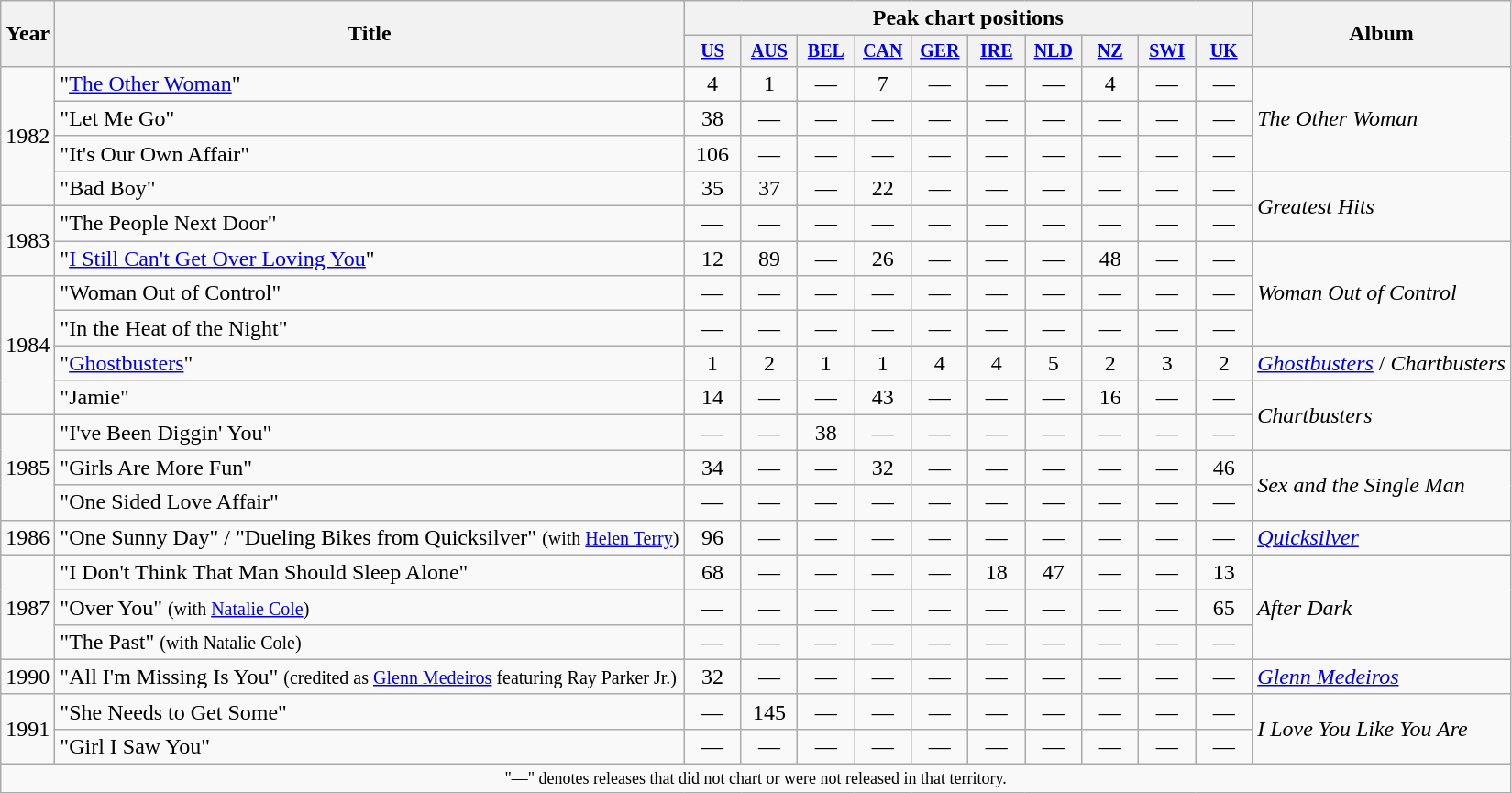<table class="wikitable" style="text-align:center;">
<tr>
<th rowspan="2">Year</th>
<th rowspan="2">Title</th>
<th colspan="10">Peak chart positions</th>
<th rowspan="2">Album</th>
</tr>
<tr style="font-size:smaller;">
<th width="35"><a href='#'>US</a><br></th>
<th width="35"><a href='#'>AUS</a><br></th>
<th width="35"><a href='#'>BEL</a><br></th>
<th width="35"><a href='#'>CAN</a><br></th>
<th width="35"><a href='#'>GER</a><br></th>
<th width="35"><a href='#'>IRE</a><br></th>
<th width="35"><a href='#'>NLD</a><br></th>
<th width="35"><a href='#'>NZ</a><br></th>
<th width="35"><a href='#'>SWI</a><br></th>
<th width="35"><a href='#'>UK</a><br></th>
</tr>
<tr>
<td rowspan="4">1982</td>
<td style="text-align:left;">"<a href='#'>The Other Woman</a>"</td>
<td>4</td>
<td>1</td>
<td>—</td>
<td>7</td>
<td>—</td>
<td>—</td>
<td>—</td>
<td>4</td>
<td>—</td>
<td>—</td>
<td style="text-align:left;" rowspan="3"><em>The Other Woman</em></td>
</tr>
<tr>
<td style="text-align:left;">"Let Me Go"</td>
<td>38</td>
<td>—</td>
<td>—</td>
<td>—</td>
<td>—</td>
<td>—</td>
<td>—</td>
<td>—</td>
<td>—</td>
<td>—</td>
</tr>
<tr>
<td style="text-align:left;">"It's Our Own Affair"</td>
<td>106</td>
<td>—</td>
<td>—</td>
<td>—</td>
<td>—</td>
<td>—</td>
<td>—</td>
<td>—</td>
<td>—</td>
<td>—</td>
</tr>
<tr>
<td style="text-align:left;">"Bad Boy"</td>
<td>35</td>
<td>37</td>
<td>—</td>
<td>22</td>
<td>—</td>
<td>—</td>
<td>—</td>
<td>—</td>
<td>—</td>
<td>—</td>
<td style="text-align:left;" rowspan="2"><em>Greatest Hits</em></td>
</tr>
<tr>
<td rowspan="2">1983</td>
<td style="text-align:left;">"The People Next Door"</td>
<td>—</td>
<td>—</td>
<td>—</td>
<td>—</td>
<td>—</td>
<td>—</td>
<td>—</td>
<td>—</td>
<td>—</td>
<td>—</td>
</tr>
<tr>
<td style="text-align:left;">"<a href='#'>I Still Can't Get Over Loving You</a>"</td>
<td>12</td>
<td>89</td>
<td>—</td>
<td>26</td>
<td>—</td>
<td>—</td>
<td>—</td>
<td>48</td>
<td>—</td>
<td>—</td>
<td style="text-align:left;" rowspan="3"><em>Woman Out of Control</em></td>
</tr>
<tr>
<td rowspan="4">1984</td>
<td style="text-align:left;">"Woman Out of Control"</td>
<td>—</td>
<td>—</td>
<td>—</td>
<td>—</td>
<td>—</td>
<td>—</td>
<td>—</td>
<td>—</td>
<td>—</td>
<td>—</td>
</tr>
<tr>
<td style="text-align:left;">"In the Heat of the Night"</td>
<td>—</td>
<td>—</td>
<td>—</td>
<td>—</td>
<td>—</td>
<td>—</td>
<td>—</td>
<td>—</td>
<td>—</td>
<td>—</td>
</tr>
<tr>
<td style="text-align:left;">"<a href='#'>Ghostbusters</a>"</td>
<td>1</td>
<td>2</td>
<td>1</td>
<td>1</td>
<td>4</td>
<td>4</td>
<td>5</td>
<td>2</td>
<td>3</td>
<td>2</td>
<td style="text-align:left;"><em><a href='#'>Ghostbusters</a></em> / <em>Chartbusters</em></td>
</tr>
<tr>
<td style="text-align:left;">"Jamie"</td>
<td>14</td>
<td>—</td>
<td>—</td>
<td>43</td>
<td>—</td>
<td>—</td>
<td>—</td>
<td>16</td>
<td>—</td>
<td>—</td>
<td style="text-align:left;" rowspan="2"><em>Chartbusters</em></td>
</tr>
<tr>
<td rowspan="3">1985</td>
<td style="text-align:left;">"I've Been Diggin' You"</td>
<td>—</td>
<td>—</td>
<td>38</td>
<td>—</td>
<td>—</td>
<td>—</td>
<td>—</td>
<td>—</td>
<td>—</td>
<td>—</td>
</tr>
<tr>
<td style="text-align:left;">"Girls Are More Fun"</td>
<td>34</td>
<td>—</td>
<td>—</td>
<td>32</td>
<td>—</td>
<td>—</td>
<td>—</td>
<td>—</td>
<td>—</td>
<td>46</td>
<td style="text-align:left;" rowspan="2"><em>Sex and the Single Man</em></td>
</tr>
<tr>
<td style="text-align:left;">"One Sided Love Affair"</td>
<td>—</td>
<td>—</td>
<td>—</td>
<td>—</td>
<td>—</td>
<td>—</td>
<td>—</td>
<td>—</td>
<td>—</td>
<td>—</td>
</tr>
<tr>
<td>1986</td>
<td style="text-align:left;">"One Sunny Day" / "Dueling Bikes from Quicksilver" <small>(with <a href='#'>Helen Terry</a>)</small></td>
<td>96</td>
<td>—</td>
<td>—</td>
<td>—</td>
<td>—</td>
<td>—</td>
<td>—</td>
<td>—</td>
<td>—</td>
<td>—</td>
<td style="text-align:left;"><em><a href='#'>Quicksilver</a></em></td>
</tr>
<tr>
<td rowspan="3">1987</td>
<td style="text-align:left;">"I Don't Think That Man Should Sleep Alone"</td>
<td>68</td>
<td>—</td>
<td>—</td>
<td>—</td>
<td>—</td>
<td>18</td>
<td>47</td>
<td>—</td>
<td>—</td>
<td>13</td>
<td style="text-align:left;" rowspan="3"><em>After Dark</em></td>
</tr>
<tr>
<td style="text-align:left;">"Over You" <small>(with <a href='#'>Natalie Cole</a>)</small></td>
<td>—</td>
<td>—</td>
<td>—</td>
<td>—</td>
<td>—</td>
<td>—</td>
<td>—</td>
<td>—</td>
<td>—</td>
<td>65</td>
</tr>
<tr>
<td style="text-align:left;">"The Past" <small>(with Natalie Cole)</small></td>
<td>—</td>
<td>—</td>
<td>—</td>
<td>—</td>
<td>—</td>
<td>—</td>
<td>—</td>
<td>—</td>
<td>—</td>
<td>—</td>
</tr>
<tr>
<td>1990</td>
<td style="text-align:left;">"All I'm Missing Is You" <small>(credited as <a href='#'>Glenn Medeiros</a> featuring Ray Parker Jr.)</small></td>
<td>32</td>
<td>—</td>
<td>—</td>
<td>—</td>
<td>—</td>
<td>—</td>
<td>—</td>
<td>—</td>
<td>—</td>
<td>—</td>
<td style="text-align:left;"><em><a href='#'>Glenn Medeiros</a></em></td>
</tr>
<tr>
<td rowspan="2">1991</td>
<td style="text-align:left;">"She Needs to Get Some"</td>
<td>—</td>
<td>145</td>
<td>—</td>
<td>—</td>
<td>—</td>
<td>—</td>
<td>—</td>
<td>—</td>
<td>—</td>
<td>—</td>
<td style="text-align:left;" rowspan="2"><em>I Love You Like You Are</em></td>
</tr>
<tr>
<td style="text-align:left;">"Girl I Saw You"</td>
<td>—</td>
<td>—</td>
<td>—</td>
<td>—</td>
<td>—</td>
<td>—</td>
<td>—</td>
<td>—</td>
<td>—</td>
<td>—</td>
</tr>
<tr>
<td colspan="18" style="text-align:center; font-size:9pt;">"—" denotes releases that did not chart or were not released in that territory.</td>
</tr>
</table>
